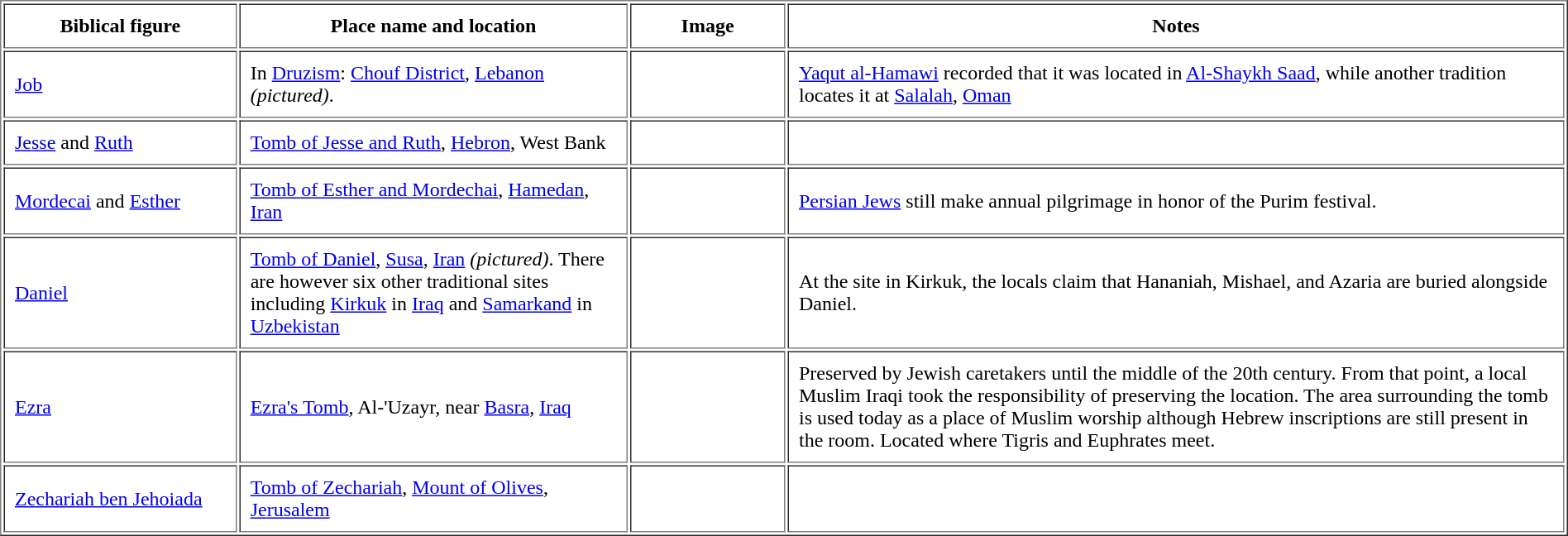<table class="toccolours" border="1" cellpadding="8">
<tr>
<th style="width:15%;">Biblical figure</th>
<th style="width:25%;">Place name and location</th>
<th style="width:10%;">Image</th>
<th style="width:50%;">Notes</th>
</tr>
<tr>
<td><a href='#'>Job</a></td>
<td>In <a href='#'>Druzism</a>: <a href='#'>Chouf District</a>, <a href='#'>Lebanon</a> <em>(pictured)</em>.</td>
<td></td>
<td><a href='#'>Yaqut al-Hamawi</a> recorded that it was located in <a href='#'>Al-Shaykh Saad</a>, while another tradition locates it at <a href='#'>Salalah</a>, <a href='#'>Oman</a></td>
</tr>
<tr>
<td><a href='#'>Jesse</a> and <a href='#'>Ruth</a></td>
<td><a href='#'>Tomb of Jesse and Ruth</a>, <a href='#'>Hebron</a>, West Bank</td>
<td></td>
<td></td>
</tr>
<tr>
<td><a href='#'>Mordecai</a> and <a href='#'>Esther</a></td>
<td><a href='#'>Tomb of Esther and Mordechai</a>, <a href='#'>Hamedan</a>, <a href='#'>Iran</a></td>
<td></td>
<td><a href='#'>Persian Jews</a> still make annual pilgrimage in honor of the Purim festival.</td>
</tr>
<tr>
<td><a href='#'>Daniel</a></td>
<td><a href='#'>Tomb of Daniel</a>, <a href='#'>Susa</a>, <a href='#'>Iran</a> <em>(pictured)</em>. There are however six other traditional sites including <a href='#'>Kirkuk</a> in <a href='#'>Iraq</a> and  <a href='#'>Samarkand</a> in <a href='#'>Uzbekistan</a></td>
<td></td>
<td>At the site in Kirkuk, the locals claim that Hananiah, Mishael, and Azaria are buried alongside Daniel.</td>
</tr>
<tr>
<td><a href='#'>Ezra</a></td>
<td><a href='#'>Ezra's Tomb</a>, Al-'Uzayr, near <a href='#'>Basra</a>, <a href='#'>Iraq</a></td>
<td></td>
<td>Preserved by Jewish caretakers until the middle of the 20th century. From that point, a local Muslim Iraqi took the responsibility of preserving the location. The area surrounding the tomb is used today as a place of Muslim worship although Hebrew inscriptions are still present in the room. Located where Tigris and Euphrates meet.</td>
</tr>
<tr>
<td><a href='#'>Zechariah ben Jehoiada</a></td>
<td><a href='#'>Tomb of Zechariah</a>, <a href='#'>Mount of Olives</a>, <a href='#'>Jerusalem</a></td>
<td></td>
<td></td>
</tr>
</table>
